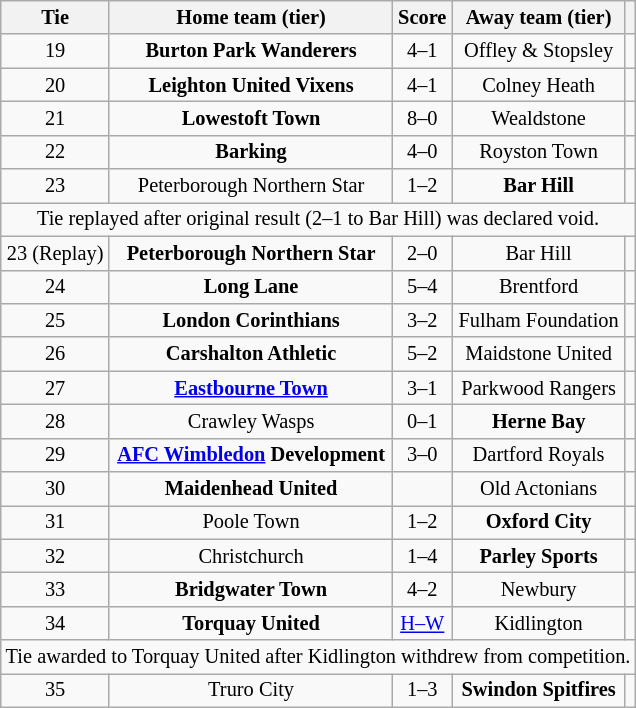<table class="wikitable" style="text-align:center; font-size:85%">
<tr>
<th>Tie</th>
<th>Home team (tier)</th>
<th>Score</th>
<th>Away team (tier)</th>
<th></th>
</tr>
<tr>
<td style="text-align:center;">19</td>
<td><strong>Burton Park Wanderers</strong></td>
<td style="text-align:center;">4–1</td>
<td>Offley & Stopsley</td>
<td></td>
</tr>
<tr>
<td style="text-align:center;">20</td>
<td><strong>Leighton United Vixens</strong></td>
<td style="text-align:center;">4–1</td>
<td>Colney Heath</td>
<td></td>
</tr>
<tr>
<td style="text-align:center;">21</td>
<td><strong>Lowestoft Town</strong></td>
<td style="text-align:center;">8–0</td>
<td>Wealdstone</td>
<td></td>
</tr>
<tr>
<td style="text-align:center;">22</td>
<td><strong>Barking</strong></td>
<td style="text-align:center;">4–0 </td>
<td>Royston Town</td>
<td></td>
</tr>
<tr>
<td>23</td>
<td>Peterborough Northern Star</td>
<td>1–2</td>
<td><strong>Bar Hill</strong></td>
<td></td>
</tr>
<tr>
<td colspan="5" style="text-align: center;">Tie replayed after original result (2–1 to Bar Hill) was declared void.</td>
</tr>
<tr>
<td style="text-align:center;">23 (Replay)</td>
<td><strong>Peterborough Northern Star</strong></td>
<td style="text-align:center;">2–0 </td>
<td>Bar Hill</td>
<td></td>
</tr>
<tr>
<td style="text-align:center;">24</td>
<td><strong>Long Lane</strong></td>
<td style="text-align:center;">5–4</td>
<td>Brentford</td>
<td></td>
</tr>
<tr>
<td style="text-align:center;">25</td>
<td><strong>London Corinthians</strong></td>
<td style="text-align:center;">3–2</td>
<td>Fulham Foundation</td>
<td></td>
</tr>
<tr>
<td style="text-align:center;">26</td>
<td><strong>Carshalton Athletic</strong></td>
<td style="text-align:center;">5–2</td>
<td>Maidstone United</td>
<td></td>
</tr>
<tr>
<td style="text-align:center;">27</td>
<td><strong><a href='#'>Eastbourne Town</a></strong></td>
<td style="text-align:center;">3–1</td>
<td>Parkwood Rangers</td>
<td></td>
</tr>
<tr>
<td style="text-align:center;">28</td>
<td>Crawley Wasps</td>
<td style="text-align:center;">0–1</td>
<td><strong>Herne Bay</strong></td>
<td></td>
</tr>
<tr>
<td style="text-align:center;">29</td>
<td><strong><a href='#'>AFC Wimbledon</a> Development</strong></td>
<td style="text-align:center;">3–0</td>
<td>Dartford Royals</td>
<td></td>
</tr>
<tr>
<td style="text-align:center;">30</td>
<td><strong>Maidenhead United</strong></td>
<td style="text-align:center;"></td>
<td>Old Actonians</td>
<td></td>
</tr>
<tr>
<td style="text-align:center;">31</td>
<td>Poole Town</td>
<td style="text-align:center;">1–2 </td>
<td><strong>Oxford City</strong></td>
<td></td>
</tr>
<tr>
<td style="text-align:center;">32</td>
<td>Christchurch</td>
<td style="text-align:center;">1–4</td>
<td><strong>Parley Sports</strong></td>
<td></td>
</tr>
<tr>
<td style="text-align:center;">33</td>
<td><strong>Bridgwater Town</strong></td>
<td style="text-align:center;">4–2</td>
<td>Newbury</td>
<td></td>
</tr>
<tr>
<td style="text-align:center;">34</td>
<td><strong>Torquay United</strong></td>
<td style="text-align:center;"><a href='#'>H–W</a></td>
<td>Kidlington</td>
<td></td>
</tr>
<tr>
<td colspan="5" style="text-align: center;">Tie awarded to Torquay United after Kidlington withdrew from competition.</td>
</tr>
<tr>
<td style="text-align:center;">35</td>
<td>Truro City</td>
<td style="text-align:center;">1–3</td>
<td><strong>Swindon Spitfires</strong></td>
<td></td>
</tr>
</table>
